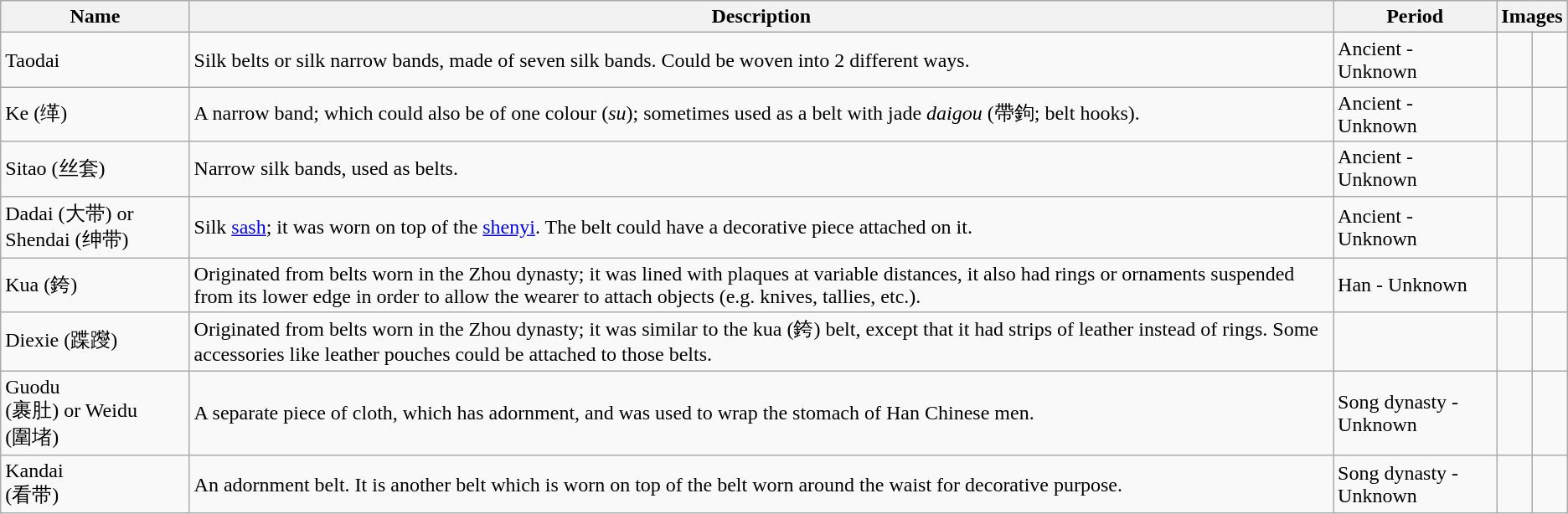<table class="wikitable">
<tr>
<th>Name</th>
<th>Description</th>
<th>Period</th>
<th colspan="2">Images</th>
</tr>
<tr>
<td>Taodai</td>
<td>Silk belts or silk narrow bands, made of seven silk bands. Could be woven into 2 different ways.</td>
<td>Ancient - Unknown</td>
<td></td>
<td></td>
</tr>
<tr>
<td>Ke (缂)</td>
<td>A narrow band; which could also be of one colour (<em>su</em>); sometimes used as a belt with jade <em>daigou</em> (帶鉤; belt hooks).</td>
<td>Ancient - Unknown</td>
<td></td>
<td></td>
</tr>
<tr>
<td>Sitao (丝套)</td>
<td>Narrow silk bands, used as belts.</td>
<td>Ancient - Unknown</td>
<td></td>
<td></td>
</tr>
<tr>
<td>Dadai (大带)  or Shendai (绅带)</td>
<td>Silk <a href='#'>sash</a>; it was worn on top of the <a href='#'>shenyi</a>. The belt could have a decorative piece attached on it.</td>
<td>Ancient - Unknown</td>
<td></td>
<td></td>
</tr>
<tr>
<td>Kua (銙)</td>
<td>Originated from belts worn in the Zhou dynasty; it was lined with plaques at variable distances, it also had rings or ornaments suspended from its lower edge in order to allow the wearer to attach objects (e.g. knives, tallies, etc.).</td>
<td>Han - Unknown</td>
<td></td>
<td></td>
</tr>
<tr>
<td>Diexie (蹀躞)</td>
<td>Originated from belts worn in the Zhou dynasty; it was similar to the kua (銙) belt, except that it had strips of leather instead of rings. Some accessories like leather pouches could be attached to those belts.</td>
<td></td>
<td></td>
<td></td>
</tr>
<tr>
<td>Guodu<br>(裹肚) or Weidu<br>(圍堵)</td>
<td>A separate piece of cloth, which has adornment, and was used to wrap the stomach of Han Chinese men.</td>
<td>Song dynasty - Unknown</td>
<td></td>
<td></td>
</tr>
<tr>
<td>Kandai<br>(看带)</td>
<td>An adornment belt. It is another belt which is worn on top of the belt worn around the waist for decorative purpose.</td>
<td>Song dynasty - Unknown</td>
<td></td>
<td></td>
</tr>
</table>
